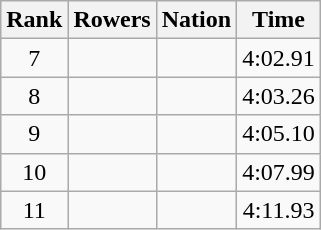<table class="wikitable sortable" style="text-align:center">
<tr>
<th>Rank</th>
<th>Rowers</th>
<th>Nation</th>
<th>Time</th>
</tr>
<tr>
<td>7</td>
<td align=left data-sort-value="Morgan, Sue"></td>
<td align=left></td>
<td>4:02.91</td>
</tr>
<tr>
<td>8</td>
<td align=left data-sort-value="Kawalska, Małgorzata"></td>
<td align=left></td>
<td>4:03.26</td>
</tr>
<tr>
<td>9</td>
<td align=left data-sort-value="Pěkná, Oldřiška"></td>
<td align=left></td>
<td>4:05.10</td>
</tr>
<tr>
<td>10</td>
<td align=left data-sort-value="Clark, Lin"></td>
<td align=left></td>
<td>4:07.99</td>
</tr>
<tr>
<td>11</td>
<td align=left data-sort-value="Kéri-Novák, Judit"></td>
<td align=left></td>
<td>4:11.93</td>
</tr>
</table>
